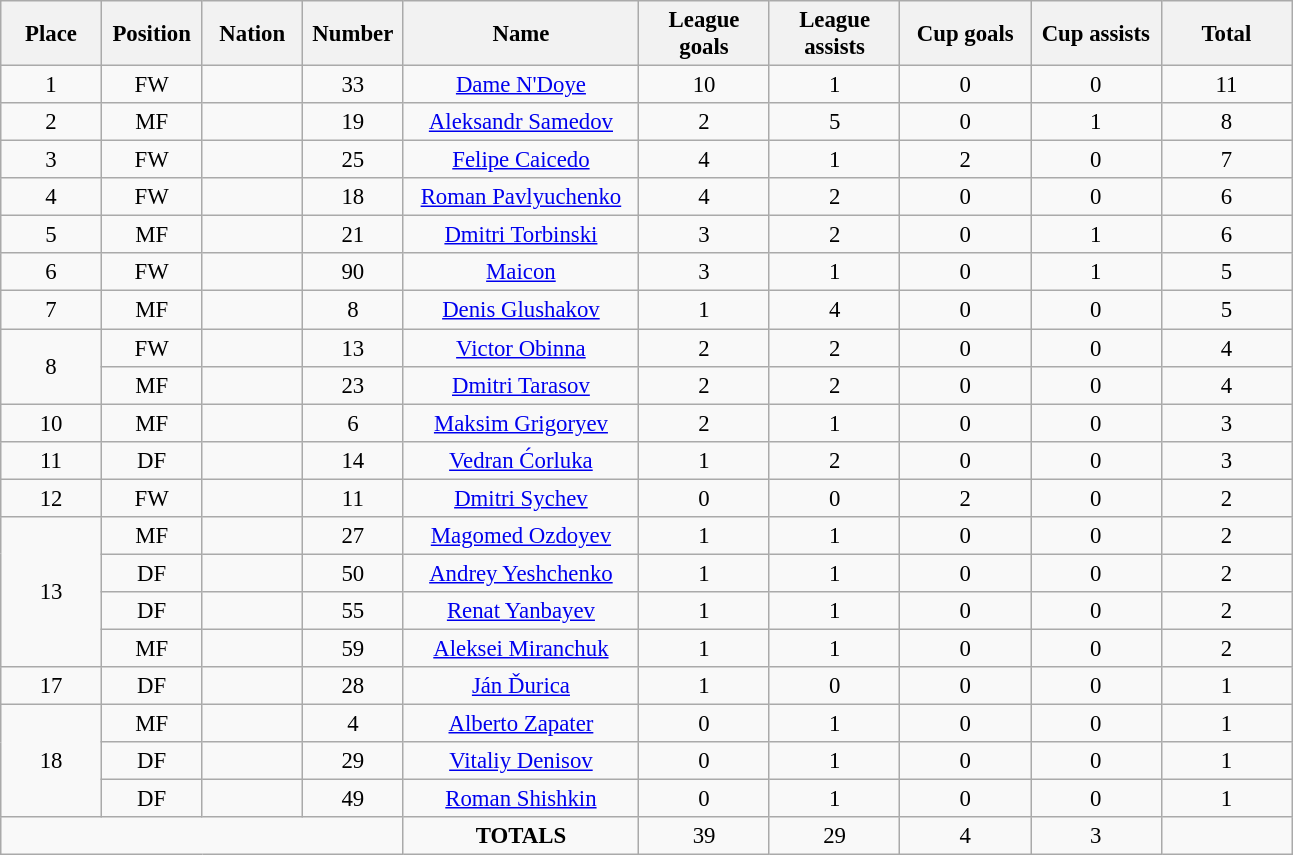<table class="wikitable" style="font-size: 95%; text-align: center;">
<tr>
<th width=60>Place</th>
<th width=60>Position</th>
<th width=60>Nation</th>
<th width=60>Number</th>
<th width=150>Name</th>
<th width=80>League goals</th>
<th width=80>League assists</th>
<th width=80>Cup goals</th>
<th width=80>Cup assists</th>
<th width=80>Total</th>
</tr>
<tr>
<td>1</td>
<td>FW</td>
<td></td>
<td>33</td>
<td><a href='#'>Dame N'Doye</a></td>
<td>10</td>
<td>1</td>
<td>0</td>
<td>0</td>
<td>11</td>
</tr>
<tr>
<td>2</td>
<td>MF</td>
<td></td>
<td>19</td>
<td><a href='#'>Aleksandr Samedov</a></td>
<td>2</td>
<td>5</td>
<td>0</td>
<td>1</td>
<td>8</td>
</tr>
<tr>
<td>3</td>
<td>FW</td>
<td></td>
<td>25</td>
<td><a href='#'>Felipe Caicedo</a></td>
<td>4</td>
<td>1</td>
<td>2</td>
<td>0</td>
<td>7</td>
</tr>
<tr>
<td>4</td>
<td>FW</td>
<td></td>
<td>18</td>
<td><a href='#'>Roman Pavlyuchenko</a></td>
<td>4</td>
<td>2</td>
<td>0</td>
<td>0</td>
<td>6</td>
</tr>
<tr>
<td>5</td>
<td>MF</td>
<td></td>
<td>21</td>
<td><a href='#'>Dmitri Torbinski</a></td>
<td>3</td>
<td>2</td>
<td>0</td>
<td>1</td>
<td>6</td>
</tr>
<tr>
<td>6</td>
<td>FW</td>
<td></td>
<td>90</td>
<td><a href='#'>Maicon</a></td>
<td>3</td>
<td>1</td>
<td>0</td>
<td>1</td>
<td>5</td>
</tr>
<tr>
<td>7</td>
<td>MF</td>
<td></td>
<td>8</td>
<td><a href='#'>Denis Glushakov</a></td>
<td>1</td>
<td>4</td>
<td>0</td>
<td>0</td>
<td>5</td>
</tr>
<tr>
<td rowspan="2">8</td>
<td>FW</td>
<td></td>
<td>13</td>
<td><a href='#'>Victor Obinna</a></td>
<td>2</td>
<td>2</td>
<td>0</td>
<td>0</td>
<td>4</td>
</tr>
<tr>
<td>MF</td>
<td></td>
<td>23</td>
<td><a href='#'>Dmitri Tarasov</a></td>
<td>2</td>
<td>2</td>
<td>0</td>
<td>0</td>
<td>4</td>
</tr>
<tr>
<td>10</td>
<td>MF</td>
<td></td>
<td>6</td>
<td><a href='#'>Maksim Grigoryev</a></td>
<td>2</td>
<td>1</td>
<td>0</td>
<td>0</td>
<td>3</td>
</tr>
<tr>
<td>11</td>
<td>DF</td>
<td></td>
<td>14</td>
<td><a href='#'>Vedran Ćorluka</a></td>
<td>1</td>
<td>2</td>
<td>0</td>
<td>0</td>
<td>3</td>
</tr>
<tr>
<td>12</td>
<td>FW</td>
<td></td>
<td>11</td>
<td><a href='#'>Dmitri Sychev</a></td>
<td>0</td>
<td>0</td>
<td>2</td>
<td>0</td>
<td>2</td>
</tr>
<tr>
<td rowspan="4">13</td>
<td>MF</td>
<td></td>
<td>27</td>
<td><a href='#'>Magomed Ozdoyev</a></td>
<td>1</td>
<td>1</td>
<td>0</td>
<td>0</td>
<td>2</td>
</tr>
<tr>
<td>DF</td>
<td></td>
<td>50</td>
<td><a href='#'>Andrey Yeshchenko</a></td>
<td>1</td>
<td>1</td>
<td>0</td>
<td>0</td>
<td>2</td>
</tr>
<tr>
<td>DF</td>
<td></td>
<td>55</td>
<td><a href='#'>Renat Yanbayev</a></td>
<td>1</td>
<td>1</td>
<td>0</td>
<td>0</td>
<td>2</td>
</tr>
<tr>
<td>MF</td>
<td></td>
<td>59</td>
<td><a href='#'>Aleksei Miranchuk</a></td>
<td>1</td>
<td>1</td>
<td>0</td>
<td>0</td>
<td>2</td>
</tr>
<tr>
<td>17</td>
<td>DF</td>
<td></td>
<td>28</td>
<td><a href='#'>Ján Ďurica</a></td>
<td>1</td>
<td>0</td>
<td>0</td>
<td>0</td>
<td>1</td>
</tr>
<tr>
<td rowspan="3">18</td>
<td>MF</td>
<td></td>
<td>4</td>
<td><a href='#'>Alberto Zapater</a></td>
<td>0</td>
<td>1</td>
<td>0</td>
<td>0</td>
<td>1</td>
</tr>
<tr>
<td>DF</td>
<td></td>
<td>29</td>
<td><a href='#'>Vitaliy Denisov</a></td>
<td>0</td>
<td>1</td>
<td>0</td>
<td>0</td>
<td>1</td>
</tr>
<tr>
<td>DF</td>
<td></td>
<td>49</td>
<td><a href='#'>Roman Shishkin</a></td>
<td>0</td>
<td>1</td>
<td>0</td>
<td>0</td>
<td>1</td>
</tr>
<tr>
<td colspan="4"></td>
<td><strong>TOTALS</strong></td>
<td>39</td>
<td>29</td>
<td>4</td>
<td>3</td>
<td></td>
</tr>
</table>
